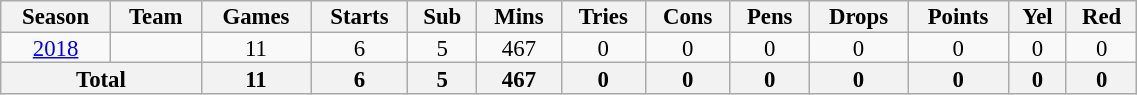<table class="wikitable" style="text-align:center; line-height:90%; font-size:95%; width:60%;">
<tr>
<th>Season</th>
<th>Team</th>
<th>Games</th>
<th>Starts</th>
<th>Sub</th>
<th>Mins</th>
<th>Tries</th>
<th>Cons</th>
<th>Pens</th>
<th>Drops</th>
<th>Points</th>
<th>Yel</th>
<th>Red</th>
</tr>
<tr>
<td><a href='#'>2018</a></td>
<td></td>
<td>11</td>
<td>6</td>
<td>5</td>
<td>467</td>
<td>0</td>
<td>0</td>
<td>0</td>
<td>0</td>
<td>0</td>
<td>0</td>
<td>0</td>
</tr>
<tr>
<th colspan="2">Total</th>
<th>11</th>
<th>6</th>
<th>5</th>
<th>467</th>
<th>0</th>
<th>0</th>
<th>0</th>
<th>0</th>
<th>0</th>
<th>0</th>
<th>0</th>
</tr>
</table>
